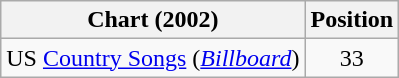<table class="wikitable sortable">
<tr>
<th scope="col">Chart (2002)</th>
<th scope="col">Position</th>
</tr>
<tr>
<td>US <a href='#'>Country Songs</a> (<em><a href='#'>Billboard</a></em>)</td>
<td align="center">33</td>
</tr>
</table>
